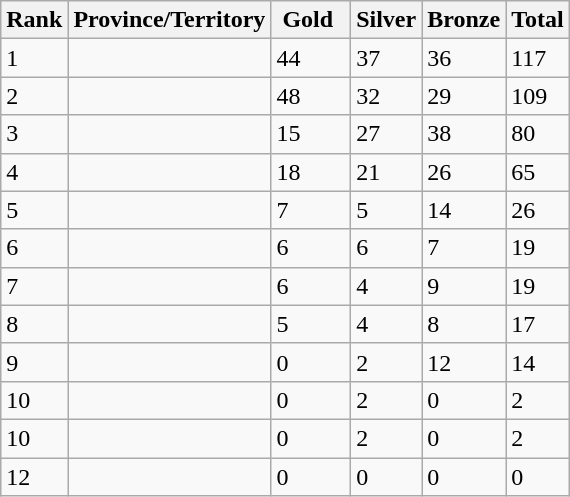<table class="wikitable">
<tr>
<th><strong>Rank</strong></th>
<th><strong>Province/Territory</strong></th>
<th bgcolor="gold"><strong> Gold  </strong></th>
<th bgcolor="silver"><strong>Silver</strong></th>
<th bgcolor="CC9966"><strong>Bronze</strong></th>
<th><strong>Total</strong></th>
</tr>
<tr>
<td>1</td>
<td></td>
<td>44</td>
<td>37</td>
<td>36</td>
<td>117</td>
</tr>
<tr>
<td>2</td>
<td></td>
<td>48</td>
<td>32</td>
<td>29</td>
<td>109</td>
</tr>
<tr>
<td>3</td>
<td></td>
<td>15</td>
<td>27</td>
<td>38</td>
<td>80</td>
</tr>
<tr>
<td>4</td>
<td></td>
<td>18</td>
<td>21</td>
<td>26</td>
<td>65</td>
</tr>
<tr>
<td>5</td>
<td></td>
<td>7</td>
<td>5</td>
<td>14</td>
<td>26</td>
</tr>
<tr>
<td>6</td>
<td></td>
<td>6</td>
<td>6</td>
<td>7</td>
<td>19</td>
</tr>
<tr>
<td>7</td>
<td><strong></strong></td>
<td>6</td>
<td>4</td>
<td>9</td>
<td>19</td>
</tr>
<tr>
<td>8</td>
<td></td>
<td>5</td>
<td>4</td>
<td>8</td>
<td>17</td>
</tr>
<tr>
<td>9</td>
<td></td>
<td>0</td>
<td>2</td>
<td>12</td>
<td>14</td>
</tr>
<tr>
<td>10</td>
<td></td>
<td>0</td>
<td>2</td>
<td>0</td>
<td>2</td>
</tr>
<tr>
<td>10</td>
<td></td>
<td>0</td>
<td>2</td>
<td>0</td>
<td>2</td>
</tr>
<tr>
<td>12</td>
<td></td>
<td>0</td>
<td>0</td>
<td>0</td>
<td>0</td>
</tr>
</table>
